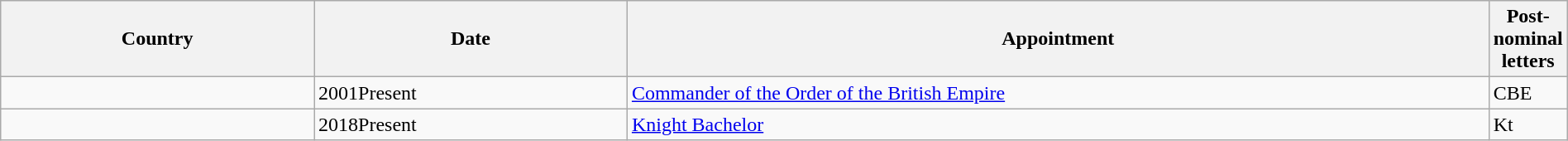<table class="wikitable" style="width:100%;">
<tr>
<th style="width:20%;">Country</th>
<th style="width:20%;">Date</th>
<th style="width:55%;">Appointment</th>
<th style="width:5%;">Post-nominal letters</th>
</tr>
<tr>
<td></td>
<td>2001Present</td>
<td><a href='#'>Commander of the Order of the British Empire</a></td>
<td>CBE</td>
</tr>
<tr>
<td></td>
<td>2018Present</td>
<td><a href='#'>Knight Bachelor</a></td>
<td>Kt</td>
</tr>
</table>
